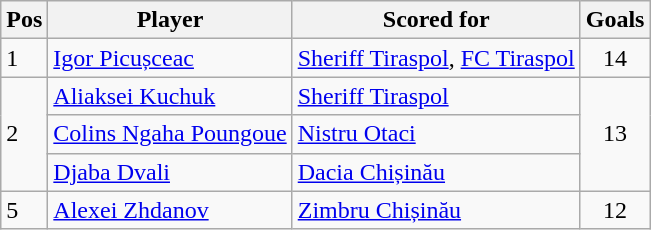<table class="wikitable">
<tr>
<th>Pos</th>
<th>Player</th>
<th>Scored for</th>
<th>Goals</th>
</tr>
<tr>
<td rowspan="1">1</td>
<td> <a href='#'>Igor Picușceac</a></td>
<td><a href='#'>Sheriff Tiraspol</a>, <a href='#'>FC Tiraspol</a></td>
<td align="center">14</td>
</tr>
<tr>
<td rowspan="3">2</td>
<td> <a href='#'>Aliaksei Kuchuk</a></td>
<td><a href='#'>Sheriff Tiraspol</a></td>
<td align="center" rowspan="3">13</td>
</tr>
<tr>
<td> <a href='#'>Colins Ngaha Poungoue</a></td>
<td><a href='#'>Nistru Otaci</a></td>
</tr>
<tr>
<td> <a href='#'>Djaba Dvali</a></td>
<td><a href='#'>Dacia Chișinău</a></td>
</tr>
<tr>
<td rowspan="1">5</td>
<td> <a href='#'>Alexei Zhdanov</a></td>
<td><a href='#'>Zimbru Chișinău</a></td>
<td align="center">12</td>
</tr>
</table>
